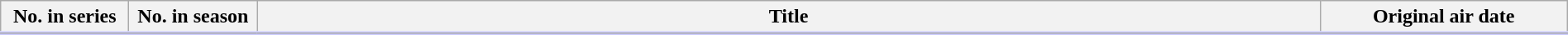<table class="wikitable" style="width:100%; margin:auto; background:#FFF;">
<tr style="border-bottom: 3px solid #CCF;">
<th style="width:6em;">No. in series</th>
<th style="width:6em;">No. in season</th>
<th>Title</th>
<th style="width:12em;">Original air date</th>
</tr>
<tr>
</tr>
</table>
